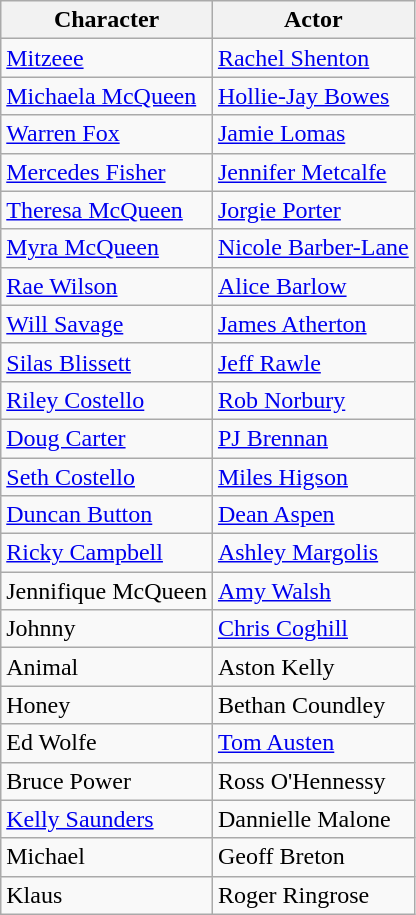<table class="wikitable" border="1">
<tr>
<th>Character</th>
<th>Actor</th>
</tr>
<tr>
<td><a href='#'>Mitzeee</a></td>
<td><a href='#'>Rachel Shenton</a></td>
</tr>
<tr>
<td><a href='#'>Michaela McQueen</a></td>
<td><a href='#'>Hollie-Jay Bowes</a></td>
</tr>
<tr>
<td><a href='#'>Warren Fox</a></td>
<td><a href='#'>Jamie Lomas</a></td>
</tr>
<tr>
<td><a href='#'>Mercedes Fisher</a></td>
<td><a href='#'>Jennifer Metcalfe</a></td>
</tr>
<tr>
<td><a href='#'>Theresa McQueen</a></td>
<td><a href='#'>Jorgie Porter</a></td>
</tr>
<tr>
<td><a href='#'>Myra McQueen</a></td>
<td><a href='#'>Nicole Barber-Lane</a></td>
</tr>
<tr>
<td><a href='#'>Rae Wilson</a></td>
<td><a href='#'>Alice Barlow</a></td>
</tr>
<tr>
<td><a href='#'>Will Savage</a></td>
<td><a href='#'>James Atherton</a></td>
</tr>
<tr>
<td><a href='#'>Silas Blissett</a></td>
<td><a href='#'>Jeff Rawle</a></td>
</tr>
<tr>
<td><a href='#'>Riley Costello</a></td>
<td><a href='#'>Rob Norbury</a></td>
</tr>
<tr>
<td><a href='#'>Doug Carter</a></td>
<td><a href='#'>PJ Brennan</a></td>
</tr>
<tr>
<td><a href='#'>Seth Costello</a></td>
<td><a href='#'>Miles Higson</a></td>
</tr>
<tr>
<td><a href='#'>Duncan Button</a></td>
<td><a href='#'>Dean Aspen</a></td>
</tr>
<tr>
<td><a href='#'>Ricky Campbell</a></td>
<td><a href='#'>Ashley Margolis</a></td>
</tr>
<tr>
<td>Jennifique McQueen</td>
<td><a href='#'>Amy Walsh</a></td>
</tr>
<tr>
<td>Johnny</td>
<td><a href='#'>Chris Coghill</a></td>
</tr>
<tr>
<td>Animal</td>
<td>Aston Kelly</td>
</tr>
<tr>
<td>Honey</td>
<td>Bethan Coundley</td>
</tr>
<tr>
<td>Ed Wolfe</td>
<td><a href='#'>Tom Austen</a></td>
</tr>
<tr>
<td>Bruce Power</td>
<td>Ross O'Hennessy</td>
</tr>
<tr>
<td><a href='#'>Kelly Saunders</a></td>
<td>Dannielle Malone</td>
</tr>
<tr>
<td>Michael</td>
<td>Geoff Breton</td>
</tr>
<tr>
<td>Klaus</td>
<td>Roger Ringrose</td>
</tr>
</table>
